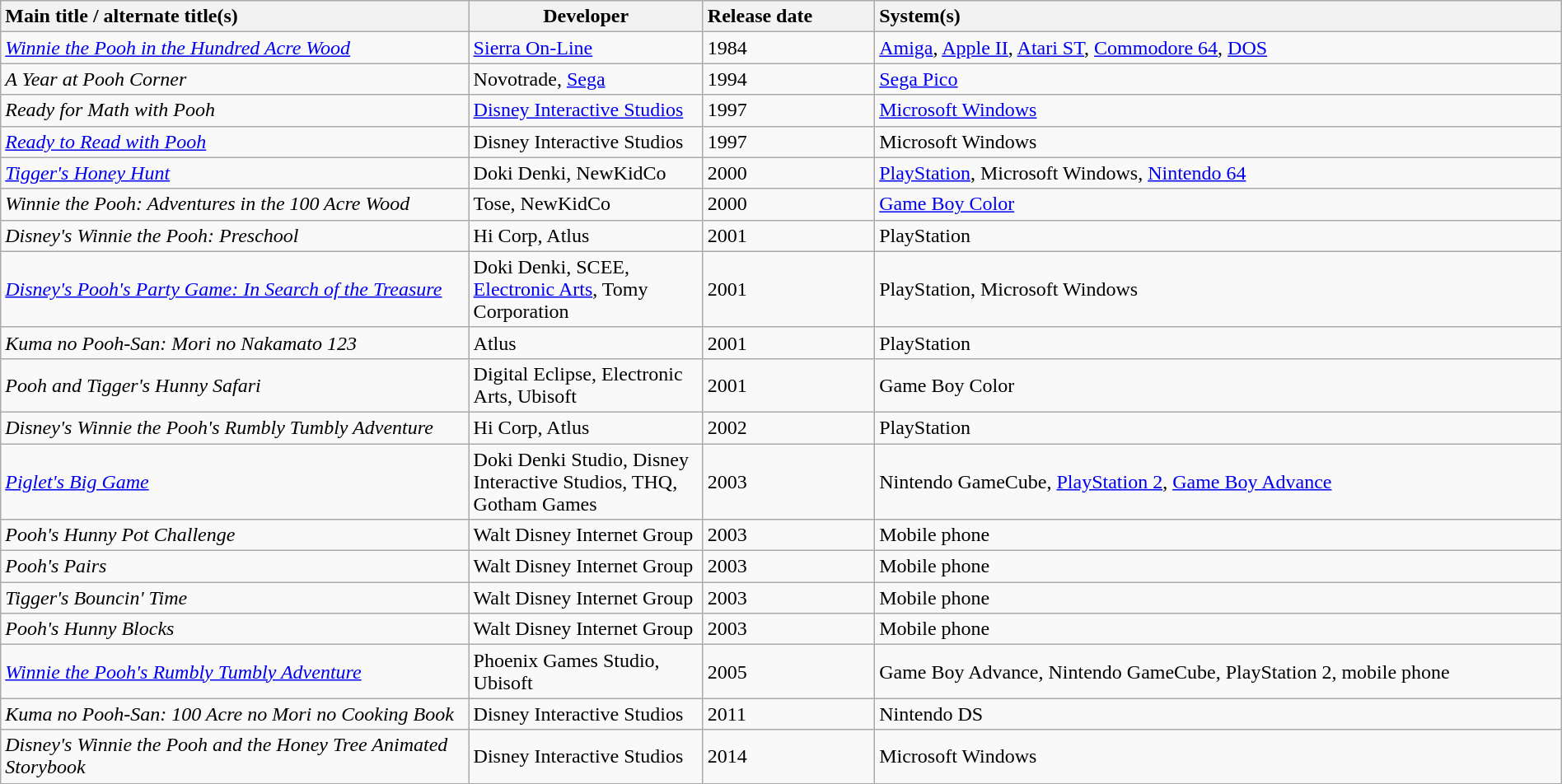<table class="wikitable sortable" style="width: 100%;">
<tr>
<th style="width:30%; text-align:left;">Main title / alternate title(s)</th>
<th style="width:30%-align:left;">Developer</th>
<th style="width:11%; text-align:left;">Release date</th>
<th style="width:44%; text-align:left;">System(s)</th>
</tr>
<tr>
<td><em><a href='#'>Winnie the Pooh in the Hundred Acre Wood</a></em></td>
<td><a href='#'>Sierra On-Line</a></td>
<td>1984</td>
<td><a href='#'>Amiga</a>, <a href='#'>Apple II</a>, <a href='#'>Atari ST</a>, <a href='#'>Commodore 64</a>, <a href='#'>DOS</a></td>
</tr>
<tr>
<td><em>A Year at Pooh Corner</em></td>
<td>Novotrade, <a href='#'>Sega</a></td>
<td>1994</td>
<td><a href='#'>Sega Pico</a></td>
</tr>
<tr>
<td><em>Ready for Math with Pooh</em></td>
<td><a href='#'>Disney Interactive Studios</a></td>
<td>1997</td>
<td><a href='#'>Microsoft Windows</a></td>
</tr>
<tr>
<td><em><a href='#'>Ready to Read with Pooh</a></em></td>
<td>Disney Interactive Studios</td>
<td>1997</td>
<td>Microsoft Windows</td>
</tr>
<tr>
<td><em><a href='#'>Tigger's Honey Hunt</a></em></td>
<td>Doki Denki, NewKidCo</td>
<td>2000</td>
<td><a href='#'>PlayStation</a>, Microsoft Windows, <a href='#'>Nintendo 64</a></td>
</tr>
<tr>
<td><em>Winnie the Pooh: Adventures in the 100 Acre Wood</em></td>
<td>Tose, NewKidCo</td>
<td>2000</td>
<td><a href='#'>Game Boy Color</a></td>
</tr>
<tr>
<td><em>Disney's Winnie the Pooh: Preschool</em></td>
<td>Hi Corp, Atlus</td>
<td>2001</td>
<td>PlayStation</td>
</tr>
<tr>
<td><em><a href='#'>Disney's Pooh's Party Game: In Search of the Treasure</a></em></td>
<td>Doki Denki, SCEE, <a href='#'>Electronic Arts</a>, Tomy Corporation</td>
<td>2001</td>
<td>PlayStation, Microsoft Windows</td>
</tr>
<tr>
<td><em>Kuma no Pooh-San: Mori no Nakamato 123</em></td>
<td>Atlus</td>
<td>2001</td>
<td>PlayStation</td>
</tr>
<tr>
<td><em>Pooh and Tigger's Hunny Safari</em></td>
<td>Digital Eclipse, Electronic Arts, Ubisoft</td>
<td>2001</td>
<td>Game Boy Color</td>
</tr>
<tr>
<td><em>Disney's Winnie the Pooh's Rumbly Tumbly Adventure</em></td>
<td>Hi Corp, Atlus</td>
<td>2002</td>
<td>PlayStation</td>
</tr>
<tr>
<td><em><a href='#'>Piglet's Big Game</a></em></td>
<td>Doki Denki Studio, Disney Interactive Studios, THQ, Gotham Games</td>
<td>2003</td>
<td>Nintendo GameCube, <a href='#'>PlayStation 2</a>, <a href='#'>Game Boy Advance</a></td>
</tr>
<tr>
<td><em>Pooh's Hunny Pot Challenge</em></td>
<td>Walt Disney Internet Group</td>
<td>2003</td>
<td>Mobile phone</td>
</tr>
<tr>
<td><em>Pooh's Pairs</em></td>
<td>Walt Disney Internet Group</td>
<td>2003</td>
<td>Mobile phone</td>
</tr>
<tr>
<td><em>Tigger's Bouncin' Time</em></td>
<td>Walt Disney Internet Group</td>
<td>2003</td>
<td>Mobile phone</td>
</tr>
<tr>
<td><em>Pooh's Hunny Blocks</em></td>
<td>Walt Disney Internet Group</td>
<td>2003</td>
<td>Mobile phone</td>
</tr>
<tr>
<td><em><a href='#'>Winnie the Pooh's Rumbly Tumbly Adventure</a></em></td>
<td>Phoenix Games Studio, Ubisoft</td>
<td>2005</td>
<td>Game Boy Advance, Nintendo GameCube, PlayStation 2, mobile phone</td>
</tr>
<tr>
<td><em>Kuma no Pooh-San: 100 Acre no Mori no Cooking Book</em></td>
<td>Disney Interactive Studios</td>
<td>2011</td>
<td>Nintendo DS</td>
</tr>
<tr>
<td><em>Disney's Winnie the Pooh and the Honey Tree Animated Storybook</em></td>
<td>Disney Interactive Studios</td>
<td>2014</td>
<td>Microsoft Windows</td>
</tr>
</table>
